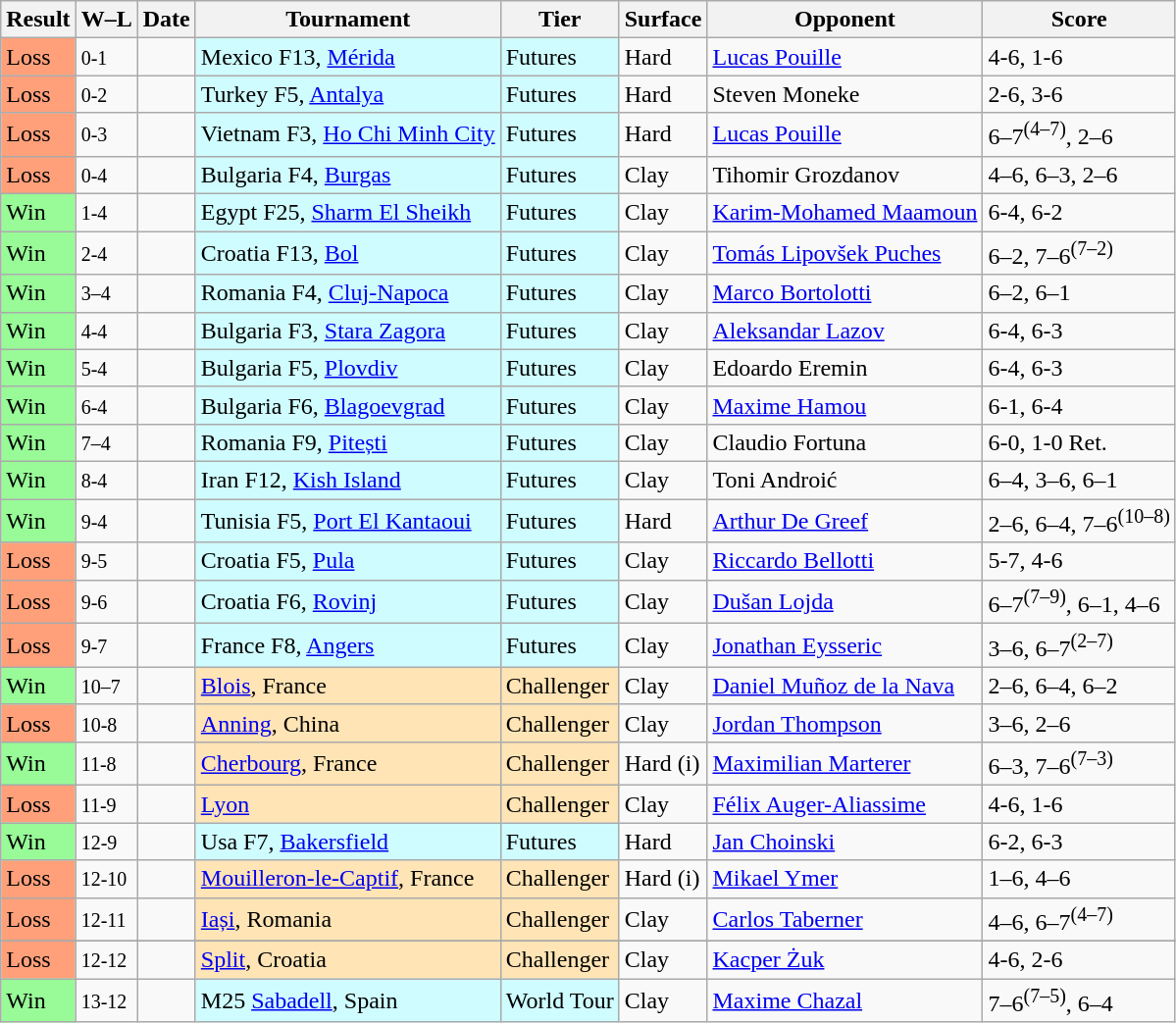<table class="sortable wikitable">
<tr>
<th>Result</th>
<th class="unsortable">W–L</th>
<th>Date</th>
<th>Tournament</th>
<th>Tier</th>
<th>Surface</th>
<th>Opponent</th>
<th class="unsortable">Score</th>
</tr>
<tr>
<td bgcolor=FFA07A>Loss</td>
<td><small>0-1</small></td>
<td></td>
<td style="background:#cffcff;">Mexico F13, <a href='#'>Mérida</a></td>
<td style="background:#cffcff;">Futures</td>
<td>Hard</td>
<td> <a href='#'>Lucas Pouille</a></td>
<td>4-6, 1-6</td>
</tr>
<tr>
<td bgcolor=FFA07A>Loss</td>
<td><small>0-2</small></td>
<td></td>
<td style="background:#cffcff;">Turkey F5, <a href='#'>Antalya</a></td>
<td style="background:#cffcff;">Futures</td>
<td>Hard</td>
<td> Steven Moneke</td>
<td>2-6, 3-6</td>
</tr>
<tr>
<td bgcolor=FFA07A>Loss</td>
<td><small>0-3</small></td>
<td></td>
<td style="background:#cffcff;">Vietnam F3, <a href='#'>Ho Chi Minh City</a></td>
<td style="background:#cffcff;">Futures</td>
<td>Hard</td>
<td> <a href='#'>Lucas Pouille</a></td>
<td>6–7<sup>(4–7)</sup>, 2–6</td>
</tr>
<tr>
<td bgcolor=FFA07A>Loss</td>
<td><small>0-4</small></td>
<td></td>
<td style="background:#cffcff;">Bulgaria F4, <a href='#'>Burgas</a></td>
<td style="background:#cffcff;">Futures</td>
<td>Clay</td>
<td> Tihomir Grozdanov</td>
<td>4–6, 6–3, 2–6</td>
</tr>
<tr>
<td bgcolor=98FB98>Win</td>
<td><small>1-4</small></td>
<td></td>
<td style="background:#cffcff;">Egypt F25, <a href='#'>Sharm El Sheikh</a></td>
<td style="background:#cffcff;">Futures</td>
<td>Clay</td>
<td> <a href='#'>Karim-Mohamed Maamoun</a></td>
<td>6-4, 6-2</td>
</tr>
<tr>
<td bgcolor=98FB98>Win</td>
<td><small>2-4</small></td>
<td></td>
<td style="background:#cffcff;">Croatia F13, <a href='#'>Bol</a></td>
<td style="background:#cffcff;">Futures</td>
<td>Clay</td>
<td> <a href='#'>Tomás Lipovšek Puches</a></td>
<td>6–2, 7–6<sup>(7–2)</sup></td>
</tr>
<tr>
<td bgcolor=98FB98>Win</td>
<td><small>3–4</small></td>
<td></td>
<td style="background:#cffcff;">Romania F4, <a href='#'>Cluj-Napoca</a></td>
<td style="background:#cffcff;">Futures</td>
<td>Clay</td>
<td> <a href='#'>Marco Bortolotti</a></td>
<td>6–2, 6–1</td>
</tr>
<tr>
<td bgcolor=98FB98>Win</td>
<td><small>4-4</small></td>
<td></td>
<td style="background:#cffcff;">Bulgaria F3, <a href='#'>Stara Zagora</a></td>
<td style="background:#cffcff;">Futures</td>
<td>Clay</td>
<td> <a href='#'>Aleksandar Lazov</a></td>
<td>6-4, 6-3</td>
</tr>
<tr>
<td bgcolor=98FB98>Win</td>
<td><small>5-4</small></td>
<td></td>
<td style="background:#cffcff;">Bulgaria F5, <a href='#'>Plovdiv</a></td>
<td style="background:#cffcff;">Futures</td>
<td>Clay</td>
<td> Edoardo Eremin</td>
<td>6-4, 6-3</td>
</tr>
<tr>
<td bgcolor=98FB98>Win</td>
<td><small>6-4</small></td>
<td></td>
<td style="background:#cffcff;">Bulgaria F6, <a href='#'>Blagoevgrad</a></td>
<td style="background:#cffcff;">Futures</td>
<td>Clay</td>
<td> <a href='#'>Maxime Hamou</a></td>
<td>6-1, 6-4</td>
</tr>
<tr>
<td bgcolor=98FB98>Win</td>
<td><small>7–4</small></td>
<td></td>
<td style="background:#cffcff;">Romania F9, <a href='#'>Pitești</a></td>
<td style="background:#cffcff;">Futures</td>
<td>Clay</td>
<td> Claudio Fortuna</td>
<td>6-0, 1-0 Ret.</td>
</tr>
<tr>
<td bgcolor=98FB98>Win</td>
<td><small>8-4</small></td>
<td></td>
<td style="background:#cffcff;">Iran F12, <a href='#'>Kish Island</a></td>
<td style="background:#cffcff;">Futures</td>
<td>Clay</td>
<td> Toni Androić</td>
<td>6–4, 3–6, 6–1</td>
</tr>
<tr>
<td bgcolor=98FB98>Win</td>
<td><small>9-4</small></td>
<td></td>
<td style="background:#cffcff;">Tunisia F5, <a href='#'>Port El Kantaoui</a></td>
<td style="background:#cffcff;">Futures</td>
<td>Hard</td>
<td> <a href='#'>Arthur De Greef</a></td>
<td>2–6, 6–4, 7–6<sup>(10–8)</sup></td>
</tr>
<tr>
<td bgcolor=FFA07A>Loss</td>
<td><small>9-5</small></td>
<td></td>
<td style="background:#cffcff;">Croatia F5, <a href='#'>Pula</a></td>
<td style="background:#cffcff;">Futures</td>
<td>Clay</td>
<td> <a href='#'>Riccardo Bellotti</a></td>
<td>5-7, 4-6</td>
</tr>
<tr>
<td bgcolor=FFA07A>Loss</td>
<td><small>9-6</small></td>
<td></td>
<td style="background:#cffcff;">Croatia F6, <a href='#'>Rovinj</a></td>
<td style="background:#cffcff;">Futures</td>
<td>Clay</td>
<td> <a href='#'>Dušan Lojda</a></td>
<td>6–7<sup>(7–9)</sup>, 6–1, 4–6</td>
</tr>
<tr>
<td bgcolor=FFA07A>Loss</td>
<td><small>9-7</small></td>
<td></td>
<td style="background:#cffcff;">France F8, <a href='#'>Angers</a></td>
<td style="background:#cffcff;">Futures</td>
<td>Clay</td>
<td> <a href='#'>Jonathan Eysseric</a></td>
<td>3–6, 6–7<sup>(2–7)</sup></td>
</tr>
<tr>
<td bgcolor=98FB98>Win</td>
<td><small>10–7</small></td>
<td><a href='#'></a></td>
<td style="background:moccasin;"><a href='#'>Blois</a>, France</td>
<td style="background:moccasin;">Challenger</td>
<td>Clay</td>
<td> <a href='#'>Daniel Muñoz de la Nava</a></td>
<td>2–6, 6–4, 6–2</td>
</tr>
<tr>
<td bgcolor=FFA07A>Loss</td>
<td><small>10-8</small></td>
<td><a href='#'></a></td>
<td style="background:moccasin;"><a href='#'>Anning</a>, China</td>
<td style="background:moccasin;">Challenger</td>
<td>Clay</td>
<td> <a href='#'>Jordan Thompson</a></td>
<td>3–6, 2–6</td>
</tr>
<tr>
<td bgcolor=98FB98>Win</td>
<td><small>11-8</small></td>
<td><a href='#'></a></td>
<td style="background:moccasin;"><a href='#'>Cherbourg</a>, France</td>
<td style="background:moccasin;">Challenger</td>
<td>Hard (i)</td>
<td> <a href='#'>Maximilian Marterer</a></td>
<td>6–3, 7–6<sup>(7–3)</sup></td>
</tr>
<tr>
<td bgcolor=FFA07A>Loss</td>
<td><small>11-9</small></td>
<td><a href='#'></a></td>
<td style="background:moccasin;"><a href='#'>Lyon</a></td>
<td style="background:moccasin;">Challenger</td>
<td>Clay</td>
<td> <a href='#'>Félix Auger-Aliassime</a></td>
<td>4-6, 1-6</td>
</tr>
<tr>
<td bgcolor=98FB98>Win</td>
<td><small>12-9</small></td>
<td></td>
<td style="background:#cffcff;">Usa F7, <a href='#'>Bakersfield</a></td>
<td style="background:#cffcff;">Futures</td>
<td>Hard</td>
<td> <a href='#'>Jan Choinski</a></td>
<td>6-2, 6-3</td>
</tr>
<tr>
<td bgcolor=FFA07A>Loss</td>
<td><small>12-10</small></td>
<td><a href='#'></a></td>
<td style="background:moccasin;"><a href='#'>Mouilleron-le-Captif</a>, France</td>
<td style="background:moccasin;">Challenger</td>
<td>Hard (i)</td>
<td> <a href='#'>Mikael Ymer</a></td>
<td>1–6, 4–6</td>
</tr>
<tr>
<td bgcolor=FFA07A>Loss</td>
<td><small>12-11</small></td>
<td><a href='#'></a></td>
<td style="background:moccasin;"><a href='#'>Iași</a>, Romania</td>
<td style="background:moccasin;">Challenger</td>
<td>Clay</td>
<td> <a href='#'>Carlos Taberner</a></td>
<td>4–6, 6–7<sup>(4–7)</sup></td>
</tr>
<tr>
</tr>
<tr>
<td bgcolor=FFA07A>Loss</td>
<td><small>12-12</small></td>
<td><a href='#'></a></td>
<td style="background:moccasin;"><a href='#'>Split</a>, Croatia</td>
<td style="background:moccasin;">Challenger</td>
<td>Clay</td>
<td> <a href='#'>Kacper Żuk</a></td>
<td>4-6, 2-6</td>
</tr>
<tr>
<td bgcolor=98FB98>Win</td>
<td><small>13-12</small></td>
<td></td>
<td style="background:#cffcff;">M25 <a href='#'>Sabadell</a>, Spain</td>
<td style="background:#cffcff;">World Tour</td>
<td>Clay</td>
<td> <a href='#'>Maxime Chazal</a></td>
<td>7–6<sup>(7–5)</sup>, 6–4</td>
</tr>
</table>
